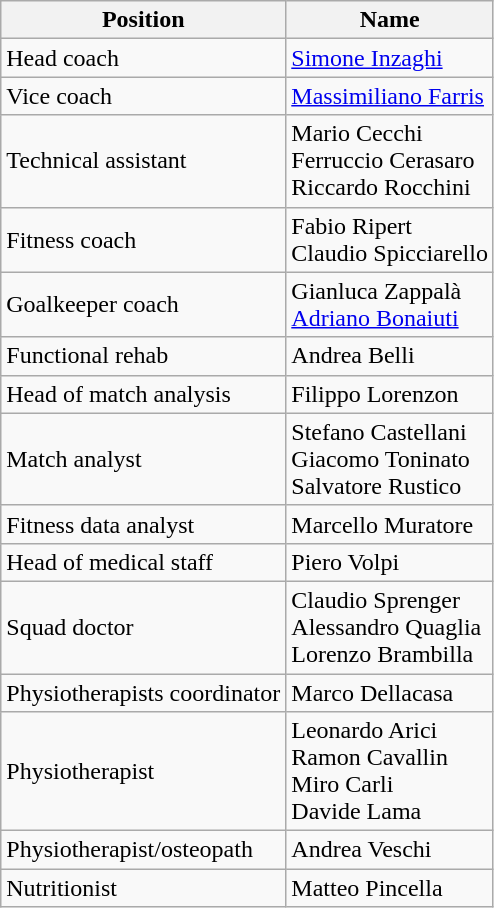<table class="wikitable">
<tr>
<th>Position</th>
<th>Name</th>
</tr>
<tr>
<td>Head coach</td>
<td> <a href='#'>Simone Inzaghi</a></td>
</tr>
<tr>
<td>Vice coach</td>
<td> <a href='#'>Massimiliano Farris</a></td>
</tr>
<tr>
<td>Technical assistant</td>
<td> Mario Cecchi <br>  Ferruccio Cerasaro <br>  Riccardo Rocchini</td>
</tr>
<tr>
<td>Fitness coach</td>
<td> Fabio Ripert <br>  Claudio Spicciarello</td>
</tr>
<tr>
<td>Goalkeeper coach</td>
<td> Gianluca Zappalà <br>  <a href='#'>Adriano Bonaiuti</a></td>
</tr>
<tr>
<td>Functional rehab</td>
<td> Andrea Belli</td>
</tr>
<tr>
<td>Head of match analysis</td>
<td> Filippo Lorenzon</td>
</tr>
<tr>
<td>Match analyst</td>
<td> Stefano Castellani <br>  Giacomo Toninato <br>  Salvatore Rustico</td>
</tr>
<tr>
<td>Fitness data analyst</td>
<td> Marcello Muratore</td>
</tr>
<tr>
<td>Head of medical staff</td>
<td> Piero Volpi</td>
</tr>
<tr>
<td>Squad doctor</td>
<td> Claudio Sprenger <br>  Alessandro Quaglia <br>  Lorenzo Brambilla</td>
</tr>
<tr>
<td>Physiotherapists coordinator</td>
<td> Marco Dellacasa</td>
</tr>
<tr>
<td>Physiotherapist</td>
<td> Leonardo Arici <br>  Ramon Cavallin <br>  Miro Carli <br>  Davide Lama</td>
</tr>
<tr>
<td>Physiotherapist/osteopath</td>
<td> Andrea Veschi</td>
</tr>
<tr>
<td>Nutritionist</td>
<td> Matteo Pincella</td>
</tr>
</table>
